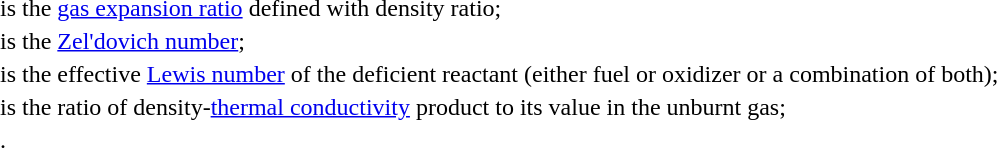<table cellpadding="2" style="line-height:100%;">
<tr>
<td></td>
<td>is the <a href='#'>gas expansion ratio</a> defined with density ratio;</td>
</tr>
<tr>
<td></td>
<td>is the <a href='#'>Zel'dovich number</a>;</td>
</tr>
<tr>
<td></td>
<td>is the effective <a href='#'>Lewis number</a> of the deficient reactant (either fuel or oxidizer or a combination of both);</td>
</tr>
<tr>
<td></td>
<td>is the ratio of density-<a href='#'>thermal conductivity</a> product to its value in the unburnt gas;</td>
</tr>
<tr>
<td></td>
<td>.</td>
</tr>
</table>
